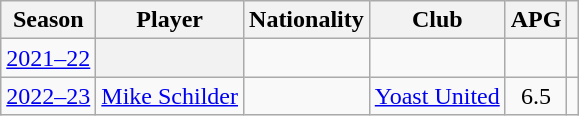<table class="wikitable plainrowheaders sortable">
<tr>
<th scope="col">Season</th>
<th scope="col">Player</th>
<th scope="col">Nationality</th>
<th scope="col">Club</th>
<th scope="col">APG</th>
<th scope="col"></th>
</tr>
<tr>
<td><a href='#'>2021–22</a></td>
<th scope="row"></th>
<td></td>
<td></td>
<td style="text-align:center;"></td>
<td align="center"></td>
</tr>
<tr>
<td><a href='#'>2022–23</a></td>
<td scope="row"><a href='#'>Mike Schilder</a></td>
<td></td>
<td><a href='#'>Yoast United</a></td>
<td style="text-align:center;">6.5</td>
<td align="center"></td>
</tr>
</table>
